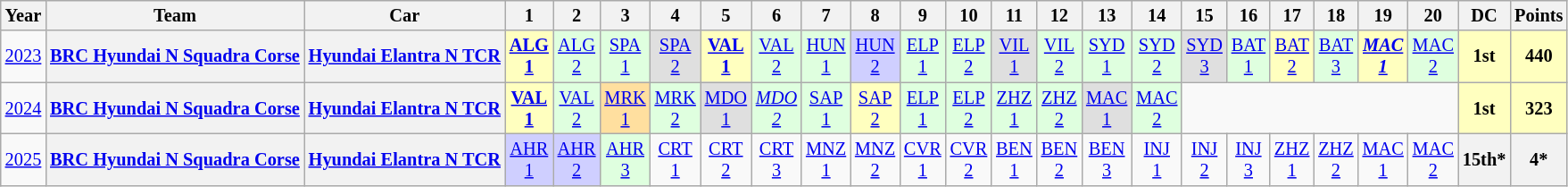<table class="wikitable" style="text-align:center; font-size:85%">
<tr>
<th>Year</th>
<th>Team</th>
<th>Car</th>
<th>1</th>
<th>2</th>
<th>3</th>
<th>4</th>
<th>5</th>
<th>6</th>
<th>7</th>
<th>8</th>
<th>9</th>
<th>10</th>
<th>11</th>
<th>12</th>
<th>13</th>
<th>14</th>
<th>15</th>
<th>16</th>
<th>17</th>
<th>18</th>
<th>19</th>
<th>20</th>
<th>DC</th>
<th>Points</th>
</tr>
<tr>
<td><a href='#'>2023</a></td>
<th nowrap><a href='#'>BRC Hyundai N Squadra Corse</a></th>
<th nowrap><a href='#'>Hyundai Elantra N TCR</a></th>
<td style="background:#FFFFBF;"><strong><a href='#'>ALG<br>1</a></strong><br></td>
<td style="background:#DFFFDF;"><a href='#'>ALG<br>2</a><br></td>
<td style="background:#DFFFDF;"><a href='#'>SPA<br>1</a><br></td>
<td style="background:#DFDFDF;"><a href='#'>SPA<br>2</a><br></td>
<td style="background:#FFFFBF;"><strong><a href='#'>VAL<br>1</a></strong><br></td>
<td style="background:#DFFFDF;"><a href='#'>VAL<br>2</a><br></td>
<td style="background:#DFFFDF;"><a href='#'>HUN<br>1</a><br></td>
<td style="background:#CFCFFF;"><a href='#'>HUN<br>2</a><br></td>
<td style="background:#DFFFDF;"><a href='#'>ELP<br>1</a><br></td>
<td style="background:#DFFFDF;"><a href='#'>ELP<br>2</a><br></td>
<td style="background:#DFDFDF;"><a href='#'>VIL<br>1</a><br></td>
<td style="background:#DFFFDF;"><a href='#'>VIL<br>2</a><br></td>
<td style="background:#DFFFDF;"><a href='#'>SYD<br>1</a><br></td>
<td style="background:#DFFFDF;"><a href='#'>SYD<br>2</a><br></td>
<td style="background:#DFDFDF;"><a href='#'>SYD<br>3</a><br></td>
<td style="background:#DFFFDF;"><a href='#'>BAT<br>1</a><br></td>
<td style="background:#FFFFBF;"><a href='#'>BAT<br>2</a><br></td>
<td style="background:#DFFFDF;"><a href='#'>BAT<br>3</a><br></td>
<td style="background:#FFFFBF;"><strong><em><a href='#'>MAC<br>1</a></em></strong><br></td>
<td style="background:#DFFFDF;"><a href='#'>MAC<br>2</a><br></td>
<th style="background:#FFFFBF;">1st</th>
<th style="background:#FFFFBF;">440</th>
</tr>
<tr>
<td><a href='#'>2024</a></td>
<th nowrap><a href='#'>BRC Hyundai N Squadra Corse</a></th>
<th nowrap><a href='#'>Hyundai Elantra N TCR</a></th>
<td style="background:#FFFFBF;"><strong><a href='#'>VAL<br>1</a></strong><br></td>
<td style="background:#DFFFDF;"><a href='#'>VAL<br>2</a><br></td>
<td style="background:#FFDF9F;"><a href='#'>MRK<br>1</a><br></td>
<td style="background:#DFFFDF;"><a href='#'>MRK<br>2</a><br></td>
<td style="background:#DFDFDF;"><a href='#'>MDO<br>1</a><br></td>
<td style="background:#DFFFDF;"><em><a href='#'>MDO<br>2</a></em><br></td>
<td style="background:#DFFFDF;"><a href='#'>SAP<br>1</a><br></td>
<td style="background:#FFFFBF;"><a href='#'>SAP<br>2</a><br></td>
<td style="background:#DFFFDF;"><a href='#'>ELP<br>1</a><br></td>
<td style="background:#DFFFDF;"><a href='#'>ELP<br>2</a><br></td>
<td style="background:#DFFFDF;"><a href='#'>ZHZ<br>1</a><br></td>
<td style="background:#DFFFDF;"><a href='#'>ZHZ<br>2</a><br></td>
<td style="background:#DFDFDF;"><a href='#'>MAC<br>1</a><br></td>
<td style="background:#DFFFDF;"><a href='#'>MAC<br>2</a><br></td>
<td colspan=6></td>
<th style="background:#FFFFBF;">1st</th>
<th style="background:#FFFFBF;">323</th>
</tr>
<tr>
<td><a href='#'>2025</a></td>
<th nowrap><a href='#'>BRC Hyundai N Squadra Corse</a></th>
<th nowrap><a href='#'>Hyundai Elantra N TCR</a></th>
<td style="background:#CFCFFF;"><a href='#'>AHR<br>1</a><br></td>
<td style="background:#CFCFFF;"><a href='#'>AHR<br>2</a><br></td>
<td style="background:#DFFFDF;"><a href='#'>AHR<br>3</a><br></td>
<td style="background:#;"><a href='#'>CRT<br>1</a><br></td>
<td style="background:#;"><a href='#'>CRT<br>2</a><br></td>
<td style="background:#;"><a href='#'>CRT<br>3</a><br></td>
<td style="background:#;"><a href='#'>MNZ<br>1</a><br></td>
<td style="background:#;"><a href='#'>MNZ<br>2</a><br></td>
<td style="background:#;"><a href='#'>CVR<br>1</a><br></td>
<td style="background:#;"><a href='#'>CVR<br>2</a><br></td>
<td style="background:#;"><a href='#'>BEN<br>1</a><br></td>
<td style="background:#;"><a href='#'>BEN<br>2</a><br></td>
<td style="background:#;"><a href='#'>BEN<br>3</a><br></td>
<td style="background:#;"><a href='#'>INJ<br>1</a><br></td>
<td style="background:#;"><a href='#'>INJ<br>2</a><br></td>
<td style="background:#;"><a href='#'>INJ<br>3</a><br></td>
<td style="background:#;"><a href='#'>ZHZ<br>1</a><br></td>
<td style="background:#;"><a href='#'>ZHZ<br>2</a><br></td>
<td style="background:#;"><a href='#'>MAC<br>1</a><br></td>
<td style="background:#;"><a href='#'>MAC<br>2</a><br></td>
<th>15th*</th>
<th>4*</th>
</tr>
</table>
